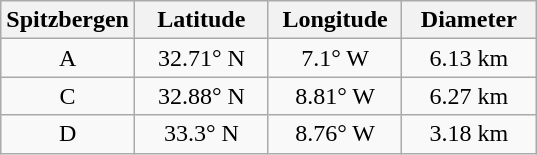<table class="wikitable">
<tr>
<th width="25%">Spitzbergen</th>
<th width="25%">Latitude</th>
<th width="25%">Longitude</th>
<th width="25%">Diameter</th>
</tr>
<tr>
<td align="center">A</td>
<td align="center">32.71° N</td>
<td align="center">7.1° W</td>
<td align="center">6.13 km</td>
</tr>
<tr>
<td align="center">C</td>
<td align="center">32.88° N</td>
<td align="center">8.81° W</td>
<td align="center">6.27 km</td>
</tr>
<tr>
<td align="center">D</td>
<td align="center">33.3° N</td>
<td align="center">8.76° W</td>
<td align="center">3.18 km</td>
</tr>
</table>
